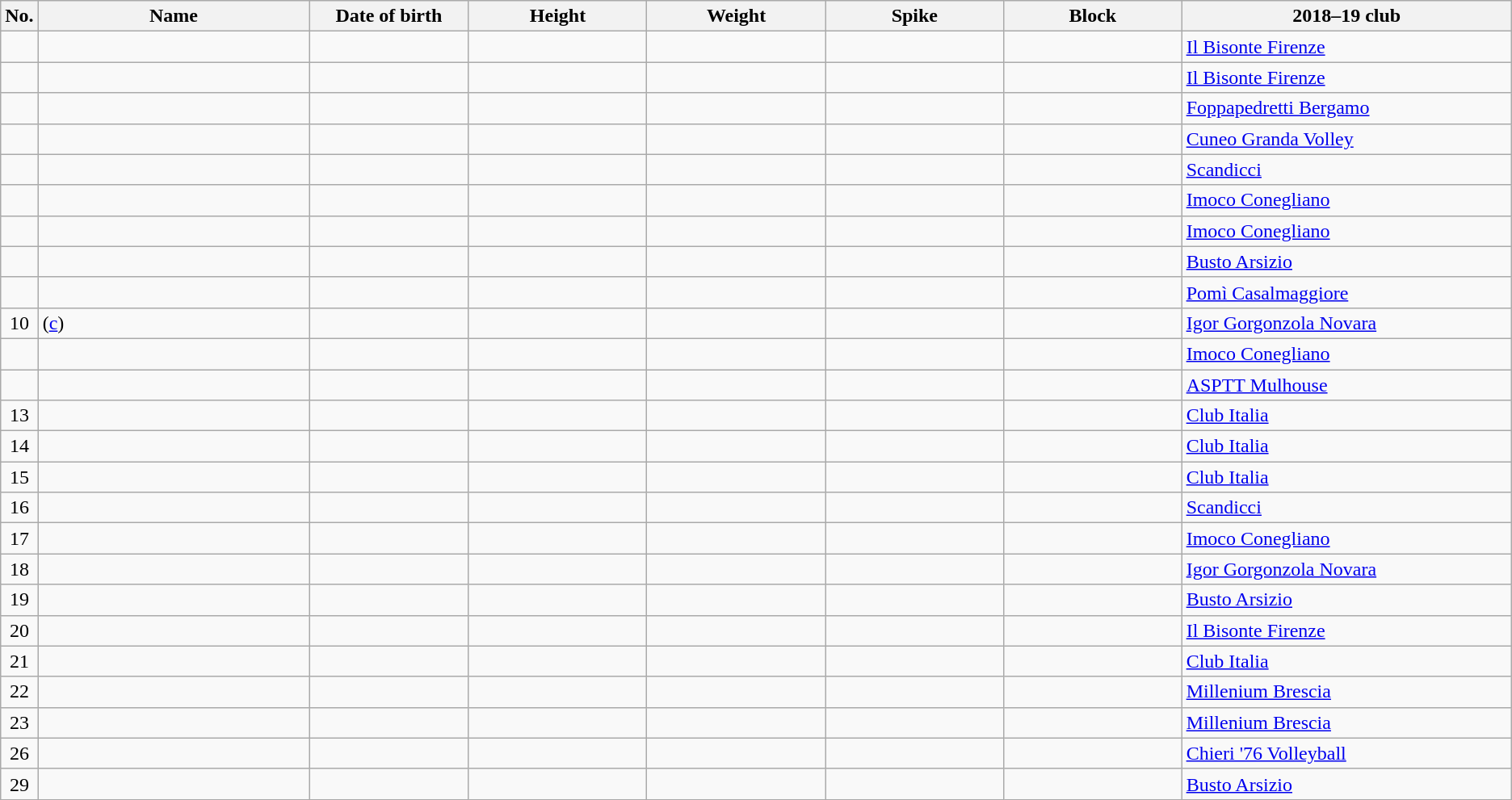<table class="wikitable sortable" style="font-size:100%; text-align:center;">
<tr>
<th>No.</th>
<th style="width:14em">Name</th>
<th style="width:8em">Date of birth</th>
<th style="width:9em">Height</th>
<th style="width:9em">Weight</th>
<th style="width:9em">Spike</th>
<th style="width:9em">Block</th>
<th style="width:17em">2018–19 club</th>
</tr>
<tr>
<td></td>
<td align=left></td>
<td align=right></td>
<td></td>
<td></td>
<td></td>
<td></td>
<td align=left> <a href='#'>Il Bisonte Firenze</a></td>
</tr>
<tr>
<td></td>
<td align=left></td>
<td align=right></td>
<td></td>
<td></td>
<td></td>
<td></td>
<td align=left> <a href='#'>Il Bisonte Firenze</a></td>
</tr>
<tr>
<td></td>
<td align=left></td>
<td align=right></td>
<td></td>
<td></td>
<td></td>
<td></td>
<td align=left> <a href='#'>Foppapedretti Bergamo</a></td>
</tr>
<tr>
<td></td>
<td align=left></td>
<td align=right></td>
<td></td>
<td></td>
<td></td>
<td></td>
<td align=left> <a href='#'>Cuneo Granda Volley</a></td>
</tr>
<tr>
<td></td>
<td align=left></td>
<td align=right></td>
<td></td>
<td></td>
<td></td>
<td></td>
<td align=left> <a href='#'>Scandicci</a></td>
</tr>
<tr>
<td></td>
<td align=left></td>
<td align=right></td>
<td></td>
<td></td>
<td></td>
<td></td>
<td align=left> <a href='#'>Imoco Conegliano</a></td>
</tr>
<tr>
<td></td>
<td align=left></td>
<td align=right></td>
<td></td>
<td></td>
<td></td>
<td></td>
<td align=left> <a href='#'>Imoco Conegliano</a></td>
</tr>
<tr>
<td></td>
<td align=left></td>
<td align=right></td>
<td></td>
<td></td>
<td></td>
<td></td>
<td align=left> <a href='#'>Busto Arsizio</a></td>
</tr>
<tr>
<td></td>
<td align=left></td>
<td align=right></td>
<td></td>
<td></td>
<td></td>
<td></td>
<td align=left> <a href='#'>Pomì Casalmaggiore</a></td>
</tr>
<tr>
<td>10</td>
<td align=left> (<a href='#'>c</a>)</td>
<td align=right></td>
<td></td>
<td></td>
<td></td>
<td></td>
<td align=left> <a href='#'>Igor Gorgonzola Novara</a></td>
</tr>
<tr>
<td></td>
<td align=left></td>
<td align=right></td>
<td></td>
<td></td>
<td></td>
<td></td>
<td align=left> <a href='#'>Imoco Conegliano</a></td>
</tr>
<tr>
<td></td>
<td align=left></td>
<td align=right></td>
<td></td>
<td></td>
<td></td>
<td></td>
<td align=left> <a href='#'>ASPTT Mulhouse</a></td>
</tr>
<tr>
<td>13</td>
<td align=left></td>
<td align=right></td>
<td></td>
<td></td>
<td></td>
<td></td>
<td align=left> <a href='#'>Club Italia</a></td>
</tr>
<tr>
<td>14</td>
<td align=left></td>
<td align=right></td>
<td></td>
<td></td>
<td></td>
<td></td>
<td align=left> <a href='#'>Club Italia</a></td>
</tr>
<tr>
<td>15</td>
<td align=left></td>
<td align=right></td>
<td></td>
<td></td>
<td></td>
<td></td>
<td align=left> <a href='#'>Club Italia</a></td>
</tr>
<tr>
<td>16</td>
<td align=left></td>
<td align=right></td>
<td></td>
<td></td>
<td></td>
<td></td>
<td align=left> <a href='#'>Scandicci</a></td>
</tr>
<tr>
<td>17</td>
<td align=left></td>
<td align=right></td>
<td></td>
<td></td>
<td></td>
<td></td>
<td align=left> <a href='#'>Imoco Conegliano</a></td>
</tr>
<tr>
<td>18</td>
<td align=left></td>
<td align=right></td>
<td></td>
<td></td>
<td></td>
<td></td>
<td align=left> <a href='#'>Igor Gorgonzola Novara</a></td>
</tr>
<tr>
<td>19</td>
<td align=left></td>
<td align=right></td>
<td></td>
<td></td>
<td></td>
<td></td>
<td align=left> <a href='#'>Busto Arsizio</a></td>
</tr>
<tr>
<td>20</td>
<td align=left></td>
<td align=right></td>
<td></td>
<td></td>
<td></td>
<td></td>
<td align=left> <a href='#'>Il Bisonte Firenze</a></td>
</tr>
<tr>
<td>21</td>
<td align=left></td>
<td align=right></td>
<td></td>
<td></td>
<td></td>
<td></td>
<td align=left> <a href='#'>Club Italia</a></td>
</tr>
<tr>
<td>22</td>
<td align=left></td>
<td align=right></td>
<td></td>
<td></td>
<td></td>
<td></td>
<td align=left> <a href='#'>Millenium Brescia</a></td>
</tr>
<tr>
<td>23</td>
<td align=left></td>
<td align=right></td>
<td></td>
<td></td>
<td></td>
<td></td>
<td align=left> <a href='#'>Millenium Brescia</a></td>
</tr>
<tr>
<td>26</td>
<td align=left></td>
<td align=right></td>
<td></td>
<td></td>
<td></td>
<td></td>
<td align=left> <a href='#'>Chieri '76 Volleyball</a></td>
</tr>
<tr>
<td>29</td>
<td align=left></td>
<td align=right></td>
<td></td>
<td></td>
<td></td>
<td></td>
<td align=left> <a href='#'>Busto Arsizio</a></td>
</tr>
</table>
